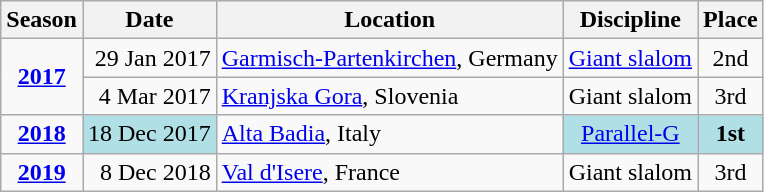<table class=wikitable style="text-align:center">
<tr>
<th>Season</th>
<th>Date</th>
<th>Location</th>
<th>Discipline</th>
<th>Place</th>
</tr>
<tr>
<td rowspan=2><strong><a href='#'>2017</a></strong></td>
<td align=right>29 Jan 2017</td>
<td align=left> <a href='#'>Garmisch-Partenkirchen</a>, Germany</td>
<td><a href='#'>Giant slalom</a></td>
<td>2nd</td>
</tr>
<tr>
<td align=right>4 Mar 2017</td>
<td align=left> <a href='#'>Kranjska Gora</a>, Slovenia</td>
<td>Giant slalom</td>
<td>3rd</td>
</tr>
<tr>
<td rowspan=1><strong><a href='#'>2018</a></strong></td>
<td bgcolor="#BOEOE6" align=right>18 Dec 2017</td>
<td align=left> <a href='#'>Alta Badia</a>, Italy</td>
<td bgcolor="#BOEOE6"><a href='#'>Parallel-G</a></td>
<td bgcolor="#BOEOE6"><strong>1st</strong></td>
</tr>
<tr>
<td rowspan=1><strong><a href='#'>2019</a></strong></td>
<td align=right>8 Dec 2018</td>
<td align=left> <a href='#'>Val d'Isere</a>, France</td>
<td>Giant slalom</td>
<td>3rd</td>
</tr>
</table>
